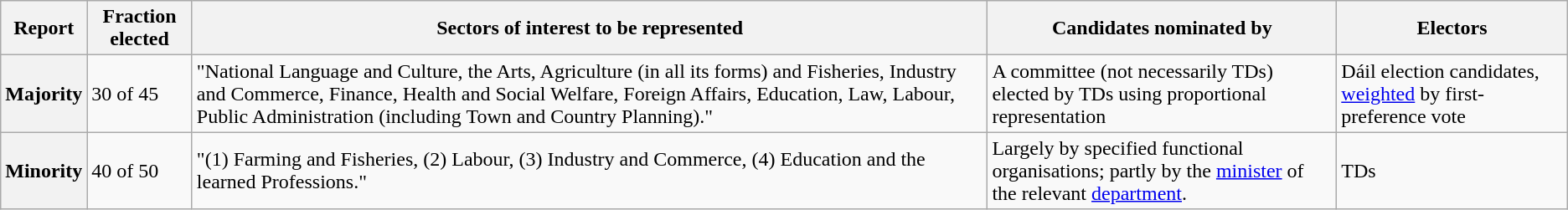<table class="wikitable">
<tr>
<th>Report</th>
<th>Fraction elected</th>
<th>Sectors of interest to be represented</th>
<th>Candidates nominated by</th>
<th>Electors</th>
</tr>
<tr>
<th>Majority</th>
<td>30 of 45</td>
<td>"National Language and Culture, the Arts, Agriculture (in all its forms) and Fisheries, Industry and Commerce, Finance, Health and Social Welfare, Foreign Affairs, Education, Law, Labour, Public Administration (including Town and Country Planning)."</td>
<td>A committee (not necessarily TDs) elected by TDs using proportional representation</td>
<td>Dáil election candidates, <a href='#'>weighted</a> by first-preference vote</td>
</tr>
<tr>
<th>Minority</th>
<td>40 of 50</td>
<td>"(1) Farming and Fisheries, (2) Labour, (3) Industry and Commerce, (4) Education and the learned Professions."</td>
<td>Largely by specified functional organisations; partly by the <a href='#'>minister</a> of the relevant <a href='#'>department</a>.</td>
<td>TDs</td>
</tr>
</table>
